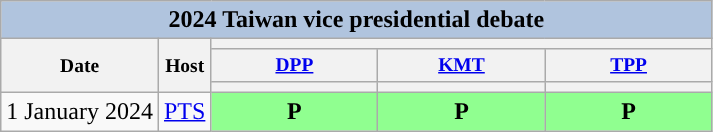<table class="wikitable" style="text-justify: none">
<tr>
<th colspan="11" style="background:#B0C4DE">2024 Taiwan <strong>vice presidential debate</strong></th>
</tr>
<tr style="font-size:small;">
<th rowspan="3">Date</th>
<th rowspan="3">Host</th>
<th colspan="9" scope="col">     </th>
</tr>
<tr style="font-size:small;">
<th scope="col"><a href='#'>DPP</a><br></th>
<th scope="col"><a href='#'>KMT</a><br></th>
<th scope="col"><a href='#'>TPP</a><br></th>
</tr>
<tr>
<th style="width:6.5em; background:"></th>
<th style="width:6.5em; background:"></th>
<th style="width:6.5em; background:"></th>
</tr>
<tr>
<td>1 January 2024</td>
<td><a href='#'>PTS</a></td>
<td style="background:#90ff90; color:black; text-align:center;"><strong>P</strong></td>
<td style="background:#90ff90; color:black; text-align:center;"><strong>P</strong></td>
<td style="background:#90ff90; color:black; text-align:center;"><strong>P</strong></td>
</tr>
</table>
